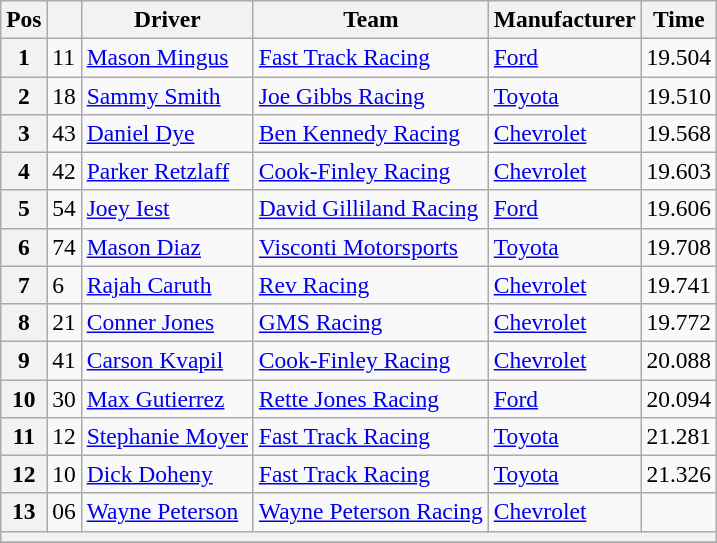<table class="wikitable" style="font-size:98%">
<tr>
<th>Pos</th>
<th></th>
<th>Driver</th>
<th>Team</th>
<th>Manufacturer</th>
<th>Time</th>
</tr>
<tr>
<th>1</th>
<td>11</td>
<td><a href='#'>Mason Mingus</a></td>
<td><a href='#'>Fast Track Racing</a></td>
<td><a href='#'>Ford</a></td>
<td>19.504</td>
</tr>
<tr>
<th>2</th>
<td>18</td>
<td><a href='#'>Sammy Smith</a></td>
<td><a href='#'>Joe Gibbs Racing</a></td>
<td><a href='#'>Toyota</a></td>
<td>19.510</td>
</tr>
<tr>
<th>3</th>
<td>43</td>
<td><a href='#'>Daniel Dye</a></td>
<td><a href='#'>Ben Kennedy Racing</a></td>
<td><a href='#'>Chevrolet</a></td>
<td>19.568</td>
</tr>
<tr>
<th>4</th>
<td>42</td>
<td><a href='#'>Parker Retzlaff</a></td>
<td><a href='#'>Cook-Finley Racing</a></td>
<td><a href='#'>Chevrolet</a></td>
<td>19.603</td>
</tr>
<tr>
<th>5</th>
<td>54</td>
<td><a href='#'>Joey Iest</a></td>
<td><a href='#'>David Gilliland Racing</a></td>
<td><a href='#'>Ford</a></td>
<td>19.606</td>
</tr>
<tr>
<th>6</th>
<td>74</td>
<td><a href='#'>Mason Diaz</a></td>
<td><a href='#'>Visconti Motorsports</a></td>
<td><a href='#'>Toyota</a></td>
<td>19.708</td>
</tr>
<tr>
<th>7</th>
<td>6</td>
<td><a href='#'>Rajah Caruth</a></td>
<td><a href='#'>Rev Racing</a></td>
<td><a href='#'>Chevrolet</a></td>
<td>19.741</td>
</tr>
<tr>
<th>8</th>
<td>21</td>
<td><a href='#'>Conner Jones</a></td>
<td><a href='#'>GMS Racing</a></td>
<td><a href='#'>Chevrolet</a></td>
<td>19.772</td>
</tr>
<tr>
<th>9</th>
<td>41</td>
<td><a href='#'>Carson Kvapil</a></td>
<td><a href='#'>Cook-Finley Racing</a></td>
<td><a href='#'>Chevrolet</a></td>
<td>20.088</td>
</tr>
<tr>
<th>10</th>
<td>30</td>
<td><a href='#'>Max Gutierrez</a></td>
<td><a href='#'>Rette Jones Racing</a></td>
<td><a href='#'>Ford</a></td>
<td>20.094</td>
</tr>
<tr>
<th>11</th>
<td>12</td>
<td><a href='#'>Stephanie Moyer</a></td>
<td><a href='#'>Fast Track Racing</a></td>
<td><a href='#'>Toyota</a></td>
<td>21.281</td>
</tr>
<tr>
<th>12</th>
<td>10</td>
<td><a href='#'>Dick Doheny</a></td>
<td><a href='#'>Fast Track Racing</a></td>
<td><a href='#'>Toyota</a></td>
<td>21.326</td>
</tr>
<tr>
<th>13</th>
<td>06</td>
<td><a href='#'>Wayne Peterson</a></td>
<td><a href='#'>Wayne Peterson Racing</a></td>
<td><a href='#'>Chevrolet</a></td>
<td></td>
</tr>
<tr>
<th colspan="6"></th>
</tr>
<tr>
</tr>
</table>
